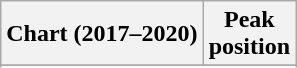<table class="wikitable sortable plainrowheaders" style="text-align:center">
<tr>
<th scope="col">Chart (2017–2020)</th>
<th scope="col">Peak<br> position</th>
</tr>
<tr>
</tr>
<tr>
</tr>
<tr>
</tr>
<tr>
</tr>
<tr>
</tr>
<tr>
</tr>
<tr>
</tr>
</table>
